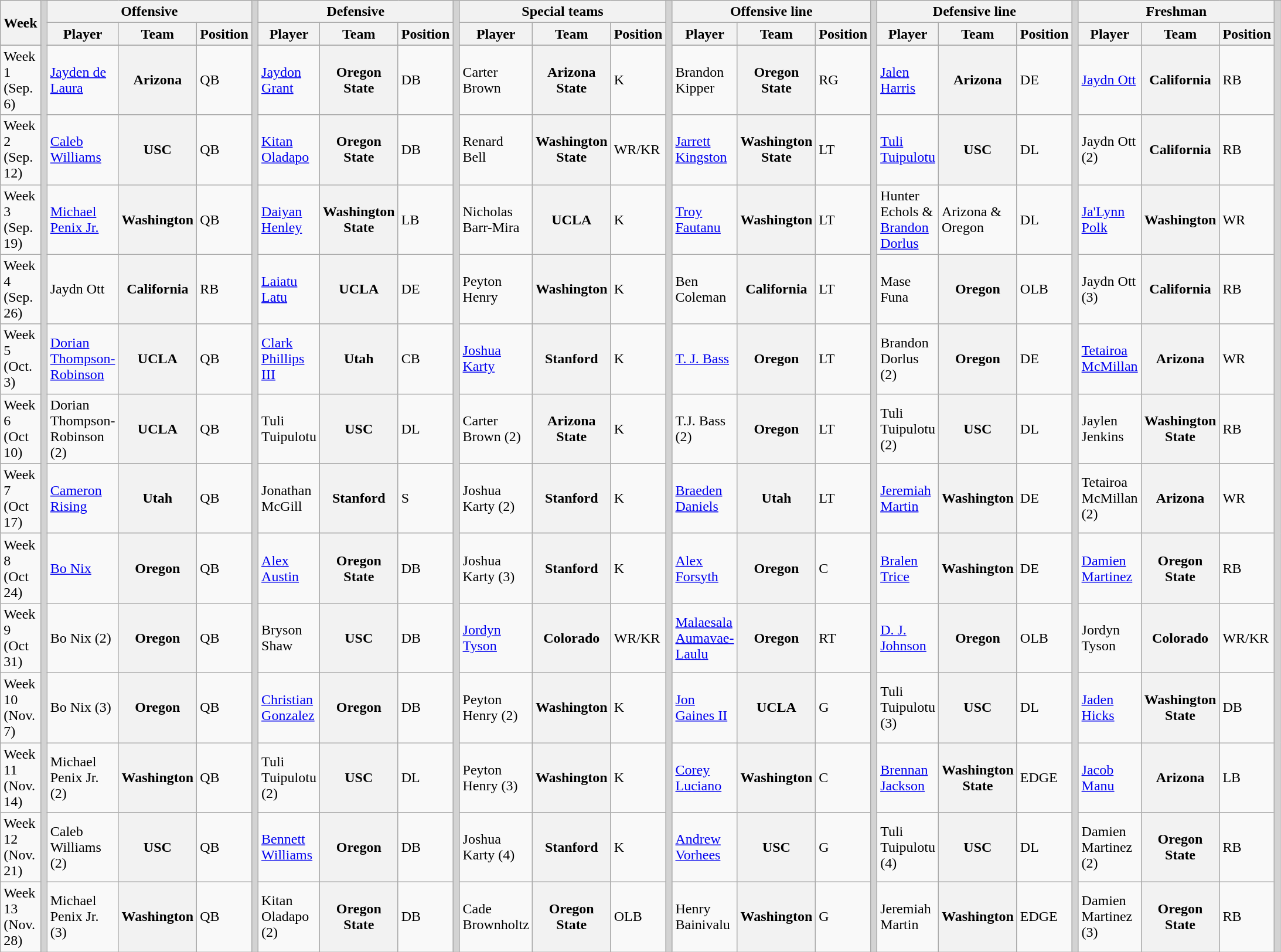<table class="wikitable">
<tr>
<th rowspan="2">Week</th>
<th rowSpan="16" style="background-color:lightgrey;"></th>
<th colspan="3">Offensive</th>
<th rowSpan="16" style="background-color:lightgrey;"></th>
<th colspan="3">Defensive</th>
<th rowSpan="16" style="background-color:lightgrey;"></th>
<th colspan="3">Special teams</th>
<th rowSpan="16" style="background-color:lightgrey;"></th>
<th colspan="3">Offensive line</th>
<th rowSpan="16" style="background-color:lightgrey;"></th>
<th colspan="3">Defensive line</th>
<th rowSpan="16" style="background-color:lightgrey;"></th>
<th colspan="3">Freshman</th>
<th rowSpan="16" style="background-color:lightgrey;"></th>
</tr>
<tr>
<th>Player</th>
<th>Team</th>
<th>Position</th>
<th>Player</th>
<th>Team</th>
<th>Position</th>
<th>Player</th>
<th>Team</th>
<th>Position</th>
<th>Player</th>
<th>Team</th>
<th>Position</th>
<th>Player</th>
<th>Team</th>
<th>Position</th>
<th>Player</th>
<th>Team</th>
<th>Position</th>
</tr>
<tr>
</tr>
<tr>
<td>Week 1 (Sep. 6)</td>
<td><a href='#'>Jayden de Laura</a></td>
<th>Arizona</th>
<td>QB</td>
<td><a href='#'>Jaydon Grant</a></td>
<th>Oregon State</th>
<td>DB</td>
<td>Carter Brown</td>
<th>Arizona State</th>
<td>K</td>
<td>Brandon Kipper</td>
<th>Oregon State</th>
<td>RG</td>
<td><a href='#'>Jalen Harris</a></td>
<th>Arizona</th>
<td>DE</td>
<td><a href='#'>Jaydn Ott</a></td>
<th>California</th>
<td>RB</td>
</tr>
<tr>
<td>Week 2 (Sep. 12)</td>
<td><a href='#'>Caleb Williams</a></td>
<th>USC</th>
<td>QB</td>
<td><a href='#'>Kitan Oladapo</a></td>
<th>Oregon State</th>
<td>DB</td>
<td>Renard Bell</td>
<th>Washington State</th>
<td>WR/KR</td>
<td><a href='#'>Jarrett Kingston</a></td>
<th>Washington State</th>
<td>LT</td>
<td><a href='#'>Tuli Tuipulotu</a></td>
<th>USC</th>
<td>DL</td>
<td>Jaydn Ott (2)</td>
<th>California</th>
<td>RB</td>
</tr>
<tr>
<td>Week 3 (Sep. 19)</td>
<td><a href='#'>Michael Penix Jr.</a></td>
<th>Washington</th>
<td>QB</td>
<td><a href='#'>Daiyan Henley</a></td>
<th>Washington State</th>
<td>LB</td>
<td>Nicholas Barr-Mira</td>
<th>UCLA</th>
<td>K</td>
<td><a href='#'>Troy Fautanu</a></td>
<th>Washington</th>
<td>LT</td>
<td>Hunter Echols & <a href='#'>Brandon Dorlus</a></td>
<td>Arizona & Oregon</td>
<td>DL</td>
<td><a href='#'>Ja'Lynn Polk</a></td>
<th>Washington</th>
<td>WR</td>
</tr>
<tr>
<td>Week 4 (Sep. 26)</td>
<td>Jaydn Ott</td>
<th>California</th>
<td>RB</td>
<td><a href='#'>Laiatu Latu</a></td>
<th>UCLA</th>
<td>DE</td>
<td>Peyton Henry</td>
<th>Washington</th>
<td>K</td>
<td>Ben Coleman</td>
<th>California</th>
<td>LT</td>
<td>Mase Funa</td>
<th>Oregon</th>
<td>OLB</td>
<td>Jaydn Ott (3)</td>
<th>California</th>
<td>RB</td>
</tr>
<tr>
<td>Week 5 (Oct. 3)</td>
<td><a href='#'>Dorian Thompson-Robinson</a></td>
<th>UCLA</th>
<td>QB</td>
<td><a href='#'>Clark Phillips III</a></td>
<th>Utah</th>
<td>CB</td>
<td><a href='#'>Joshua Karty</a></td>
<th>Stanford</th>
<td>K</td>
<td><a href='#'>T. J. Bass</a></td>
<th>Oregon</th>
<td>LT</td>
<td>Brandon Dorlus (2)</td>
<th>Oregon</th>
<td>DE</td>
<td><a href='#'>Tetairoa McMillan</a></td>
<th>Arizona</th>
<td>WR</td>
</tr>
<tr>
<td>Week 6 (Oct 10)</td>
<td>Dorian Thompson-Robinson (2)</td>
<th>UCLA</th>
<td>QB</td>
<td>Tuli Tuipulotu</td>
<th>USC</th>
<td>DL</td>
<td>Carter Brown (2)</td>
<th>Arizona State</th>
<td>K</td>
<td>T.J. Bass (2)</td>
<th>Oregon</th>
<td>LT</td>
<td>Tuli Tuipulotu (2)</td>
<th>USC</th>
<td>DL</td>
<td>Jaylen Jenkins</td>
<th>Washington State</th>
<td>RB</td>
</tr>
<tr>
<td>Week 7 (Oct 17)</td>
<td><a href='#'>Cameron Rising</a></td>
<th>Utah</th>
<td>QB</td>
<td>Jonathan McGill</td>
<th>Stanford</th>
<td>S</td>
<td>Joshua Karty (2)</td>
<th>Stanford</th>
<td>K</td>
<td><a href='#'>Braeden Daniels</a></td>
<th>Utah</th>
<td>LT</td>
<td><a href='#'>Jeremiah Martin</a></td>
<th>Washington</th>
<td>DE</td>
<td>Tetairoa McMillan (2)</td>
<th>Arizona</th>
<td>WR</td>
</tr>
<tr>
<td>Week 8 (Oct 24)</td>
<td><a href='#'>Bo Nix</a></td>
<th>Oregon</th>
<td>QB</td>
<td><a href='#'>Alex Austin</a></td>
<th>Oregon State</th>
<td>DB</td>
<td>Joshua Karty (3)</td>
<th>Stanford</th>
<td>K</td>
<td><a href='#'>Alex Forsyth</a></td>
<th>Oregon</th>
<td>C</td>
<td><a href='#'>Bralen Trice</a></td>
<th>Washington</th>
<td>DE</td>
<td><a href='#'>Damien Martinez</a></td>
<th>Oregon State</th>
<td>RB</td>
</tr>
<tr>
<td>Week 9 (Oct 31)</td>
<td>Bo Nix (2)</td>
<th>Oregon</th>
<td>QB</td>
<td>Bryson Shaw</td>
<th>USC</th>
<td>DB</td>
<td><a href='#'>Jordyn Tyson</a></td>
<th>Colorado</th>
<td>WR/KR</td>
<td><a href='#'>Malaesala Aumavae-Laulu</a></td>
<th>Oregon</th>
<td>RT</td>
<td><a href='#'>D. J. Johnson</a></td>
<th>Oregon</th>
<td>OLB</td>
<td>Jordyn Tyson</td>
<th>Colorado</th>
<td>WR/KR</td>
</tr>
<tr>
<td>Week 10 (Nov. 7)</td>
<td>Bo Nix (3)</td>
<th>Oregon</th>
<td>QB</td>
<td><a href='#'>Christian Gonzalez</a></td>
<th>Oregon</th>
<td>DB</td>
<td>Peyton Henry (2)</td>
<th>Washington</th>
<td>K</td>
<td><a href='#'>Jon Gaines II</a></td>
<th>UCLA</th>
<td>G</td>
<td>Tuli Tuipulotu (3)</td>
<th>USC</th>
<td>DL</td>
<td><a href='#'>Jaden Hicks</a></td>
<th>Washington State</th>
<td>DB</td>
</tr>
<tr>
<td>Week 11 (Nov. 14)</td>
<td>Michael Penix Jr. (2)</td>
<th>Washington</th>
<td>QB</td>
<td>Tuli Tuipulotu (2)</td>
<th>USC</th>
<td>DL</td>
<td>Peyton Henry (3)</td>
<th>Washington</th>
<td>K</td>
<td><a href='#'>Corey Luciano</a></td>
<th>Washington</th>
<td>C</td>
<td><a href='#'>Brennan Jackson</a></td>
<th>Washington State</th>
<td>EDGE</td>
<td><a href='#'>Jacob Manu</a></td>
<th>Arizona</th>
<td>LB</td>
</tr>
<tr>
<td>Week 12 (Nov. 21)</td>
<td>Caleb Williams (2)</td>
<th>USC</th>
<td>QB</td>
<td><a href='#'>Bennett Williams</a></td>
<th>Oregon</th>
<td>DB</td>
<td>Joshua Karty (4)</td>
<th>Stanford</th>
<td>K</td>
<td><a href='#'>Andrew Vorhees</a></td>
<th>USC</th>
<td>G</td>
<td>Tuli Tuipulotu (4)</td>
<th>USC</th>
<td>DL</td>
<td>Damien Martinez (2)</td>
<th>Oregon State</th>
<td>RB</td>
</tr>
<tr>
<td>Week 13 (Nov. 28)</td>
<td>Michael Penix Jr. (3)</td>
<th>Washington</th>
<td>QB</td>
<td>Kitan Oladapo (2)</td>
<th>Oregon State</th>
<td>DB</td>
<td>Cade Brownholtz</td>
<th>Oregon State</th>
<td>OLB</td>
<td>Henry Bainivalu</td>
<th>Washington</th>
<td>G</td>
<td>Jeremiah Martin</td>
<th>Washington</th>
<td>EDGE</td>
<td>Damien Martinez (3)</td>
<th>Oregon State</th>
<td>RB</td>
</tr>
</table>
